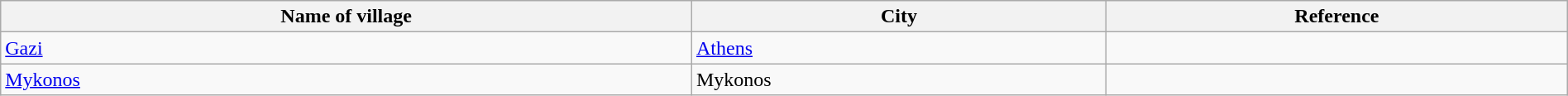<table class="wikitable" style="width: 100%">
<tr>
<th>Name of village</th>
<th>City </th>
<th>Reference</th>
</tr>
<tr>
<td><a href='#'>Gazi</a></td>
<td><a href='#'>Athens</a></td>
<td></td>
</tr>
<tr>
<td><a href='#'>Mykonos</a></td>
<td>Mykonos</td>
<td></td>
</tr>
</table>
